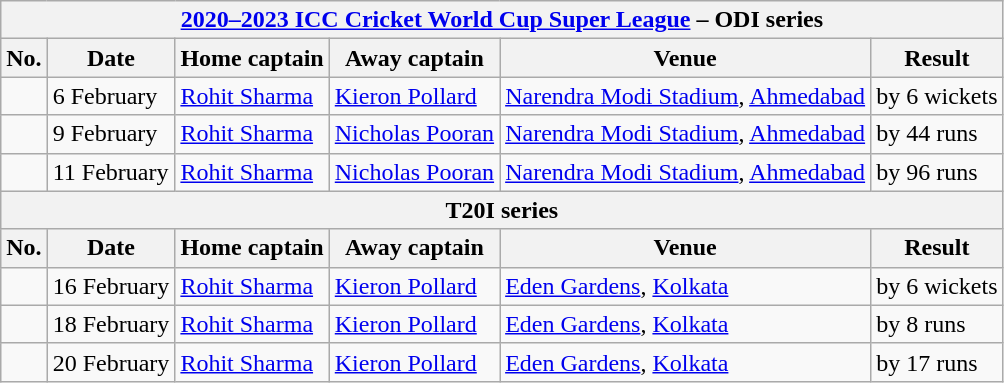<table class="wikitable">
<tr>
<th colspan="9"><a href='#'>2020–2023 ICC Cricket World Cup Super League</a> – ODI series</th>
</tr>
<tr>
<th>No.</th>
<th>Date</th>
<th>Home captain</th>
<th>Away captain</th>
<th>Venue</th>
<th>Result</th>
</tr>
<tr>
<td></td>
<td>6 February</td>
<td><a href='#'>Rohit Sharma</a></td>
<td><a href='#'>Kieron Pollard</a></td>
<td><a href='#'>Narendra Modi Stadium</a>, <a href='#'>Ahmedabad</a></td>
<td> by 6 wickets</td>
</tr>
<tr>
<td></td>
<td>9 February</td>
<td><a href='#'>Rohit Sharma</a></td>
<td><a href='#'>Nicholas Pooran</a></td>
<td><a href='#'>Narendra Modi Stadium</a>, <a href='#'>Ahmedabad</a></td>
<td> by 44 runs</td>
</tr>
<tr>
<td></td>
<td>11 February</td>
<td><a href='#'>Rohit Sharma</a></td>
<td><a href='#'>Nicholas Pooran</a></td>
<td><a href='#'>Narendra Modi Stadium</a>, <a href='#'>Ahmedabad</a></td>
<td> by 96 runs</td>
</tr>
<tr>
<th colspan="9">T20I series</th>
</tr>
<tr>
<th>No.</th>
<th>Date</th>
<th>Home captain</th>
<th>Away captain</th>
<th>Venue</th>
<th>Result</th>
</tr>
<tr>
<td></td>
<td>16 February</td>
<td><a href='#'>Rohit Sharma</a></td>
<td><a href='#'>Kieron Pollard</a></td>
<td><a href='#'>Eden Gardens</a>, <a href='#'>Kolkata</a></td>
<td> by 6 wickets</td>
</tr>
<tr>
<td></td>
<td>18 February</td>
<td><a href='#'>Rohit Sharma</a></td>
<td><a href='#'>Kieron Pollard</a></td>
<td><a href='#'>Eden Gardens</a>, <a href='#'>Kolkata</a></td>
<td> by 8 runs</td>
</tr>
<tr>
<td></td>
<td>20 February</td>
<td><a href='#'>Rohit Sharma</a></td>
<td><a href='#'>Kieron Pollard</a></td>
<td><a href='#'>Eden Gardens</a>, <a href='#'>Kolkata</a></td>
<td> by 17 runs</td>
</tr>
</table>
